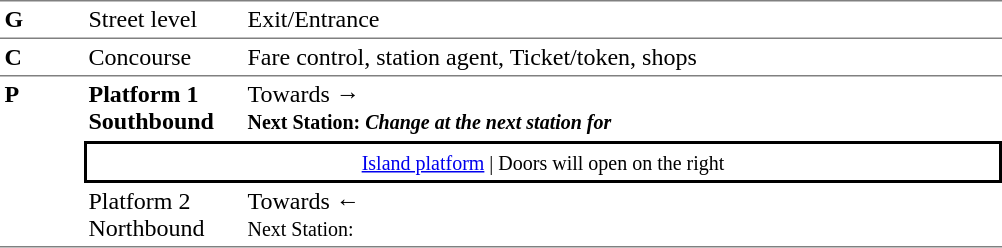<table table border=0 cellspacing=0 cellpadding=3>
<tr>
<td style="border-top:solid 1px grey;border-bottom:solid 1px grey;" width=50 valign=top><strong>G</strong></td>
<td style="border-top:solid 1px grey;border-bottom:solid 1px grey;" width=100 valign=top>Street level</td>
<td style="border-top:solid 1px grey;border-bottom:solid 1px grey;" width=500 valign=top>Exit/Entrance</td>
</tr>
<tr>
<td style="border-bottom:solid 1px grey;"><strong>C</strong></td>
<td style="border-bottom:solid 1px grey;">Concourse</td>
<td style="border-bottom:solid 1px grey;">Fare control, station agent, Ticket/token, shops</td>
</tr>
<tr>
<td style="border-bottom:solid 1px grey;" width=50 rowspan=3 valign=top><strong>P</strong></td>
<td style="border-bottom:solid 1px white;" width=100><span><strong>Platform 1</strong><br><strong>Southbound</strong></span></td>
<td style="border-bottom:solid 1px white;" width=500>Towards → <br><small><strong>Next Station:</strong> </small> <small><strong><em>Change at the next station for <strong><em></small></td>
</tr>
<tr>
<td style="border-top:solid 2px black;border-right:solid 2px black;border-left:solid 2px black;border-bottom:solid 2px black;text-align:center;" colspan=2><small><a href='#'>Island platform</a> | Doors will open on the right </small></td>
</tr>
<tr>
<td style="border-bottom:solid 1px grey;" width=100><span></strong>Platform 2<strong><br></strong>Northbound<strong></span></td>
<td style="border-bottom:solid 1px grey;" width="500">Towards ← <br><small></strong>Next Station:<strong> </small></td>
</tr>
</table>
